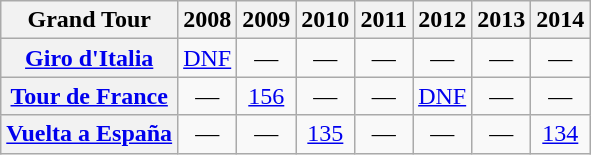<table class="wikitable plainrowheaders">
<tr>
<th>Grand Tour</th>
<th scope="col">2008</th>
<th scope="col">2009</th>
<th scope="col">2010</th>
<th scope="col">2011</th>
<th scope="col">2012</th>
<th scope="col">2013</th>
<th scope="col">2014</th>
</tr>
<tr style="text-align:center;">
<th scope="row"> <a href='#'>Giro d'Italia</a></th>
<td><a href='#'>DNF</a></td>
<td>—</td>
<td>—</td>
<td>—</td>
<td>—</td>
<td>—</td>
<td>—</td>
</tr>
<tr style="text-align:center;">
<th scope="row"> <a href='#'>Tour de France</a></th>
<td>—</td>
<td><a href='#'>156</a></td>
<td>—</td>
<td>—</td>
<td><a href='#'>DNF</a></td>
<td>—</td>
<td>—</td>
</tr>
<tr style="text-align:center;">
<th scope="row"> <a href='#'>Vuelta a España</a></th>
<td>—</td>
<td>—</td>
<td><a href='#'>135</a></td>
<td>—</td>
<td>—</td>
<td>—</td>
<td><a href='#'>134</a></td>
</tr>
</table>
